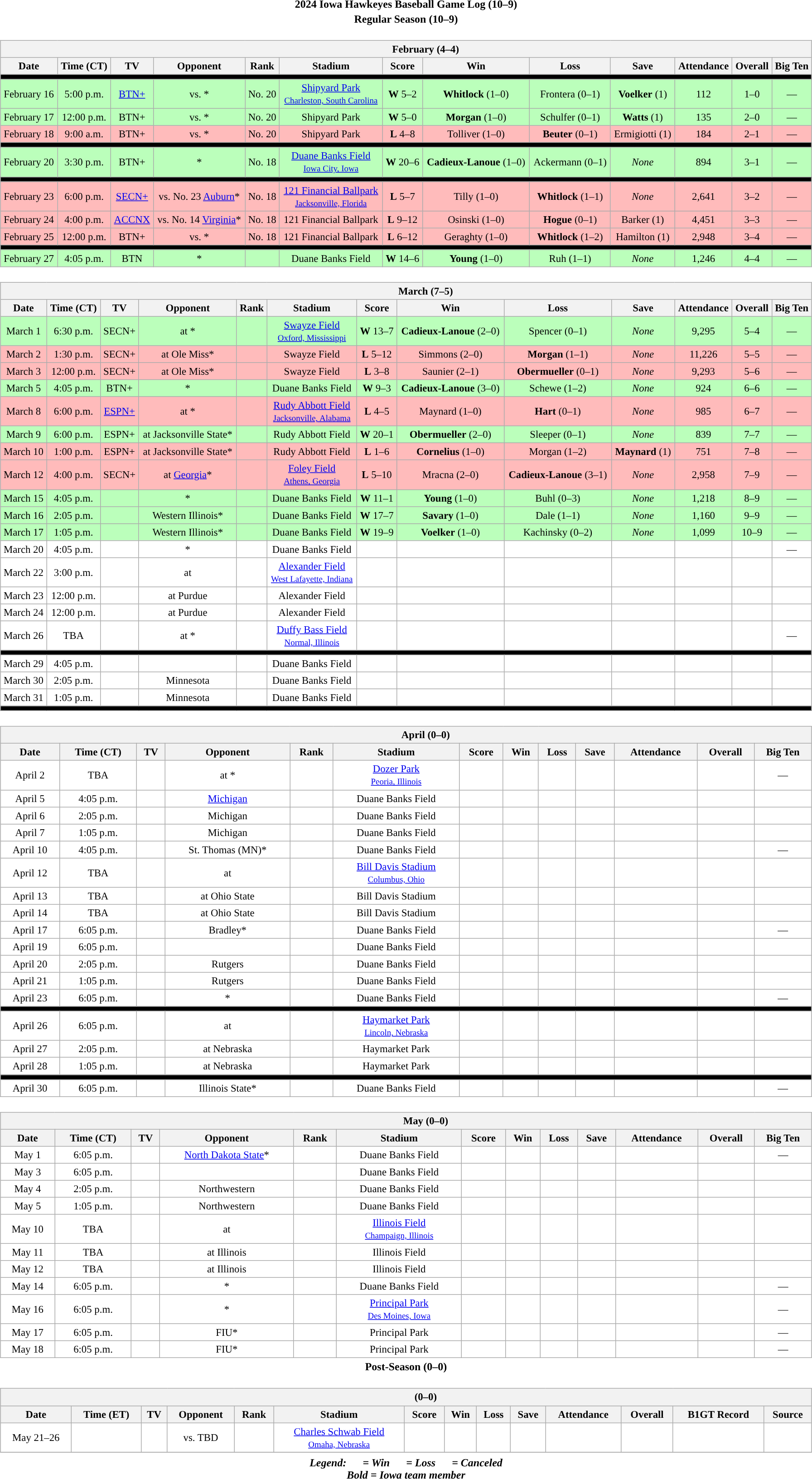<table class="toccolours" width=95% style="clear:both; margin:1.5em auto; text-align:center;">
<tr>
<th colspan=2>2024 Iowa Hawkeyes Baseball Game Log (10–9)</th>
</tr>
<tr>
<th colspan=2>Regular Season (10–9)</th>
</tr>
<tr valign="top">
<td><br><table class="wikitable collapsible collapsed" style="margin:auto; width:100%; text-align:center; font-size:95%">
<tr>
<th colspan=13 style="padding-left:4em;">February (4–4)</th>
</tr>
<tr>
<th bgcolor="#DDDDFF">Date</th>
<th bgcolor="#DDDDFF">Time (CT)</th>
<th bgcolor="#DDDDFF">TV</th>
<th bgcolor="#DDDDFF">Opponent</th>
<th bgcolor="#DDDDFF">Rank</th>
<th bgcolor="#DDDDFF">Stadium</th>
<th bgcolor="#DDDDFF">Score</th>
<th bgcolor="#DDDDFF">Win</th>
<th bgcolor="#DDDDFF">Loss</th>
<th bgcolor="#DDDDFF">Save</th>
<th bgcolor="#DDDDFF">Attendance</th>
<th bgcolor="#DDDDFF">Overall</th>
<th bgcolor="#DDDDFF">Big Ten</th>
</tr>
<tr>
<th colspan=14 style="padding-left:4em;background:#000000; color:white"></th>
</tr>
<tr bgcolor="bbffbb">
<td>February 16</td>
<td>5:00 p.m.</td>
<td><a href='#'>BTN+</a></td>
<td>vs. *</td>
<td>No. 20</td>
<td><a href='#'>Shipyard Park</a><br><small><a href='#'>Charleston, South Carolina</a></small></td>
<td><strong>W</strong> 5–2</td>
<td><strong>Whitlock</strong> (1–0)</td>
<td>Frontera (0–1)</td>
<td><strong>Voelker</strong> (1)</td>
<td>112</td>
<td>1–0</td>
<td>—</td>
</tr>
<tr bgcolor="bbffbb">
<td>February 17</td>
<td>12:00 p.m.</td>
<td>BTN+</td>
<td>vs. *</td>
<td>No. 20</td>
<td>Shipyard Park</td>
<td><strong>W</strong> 5–0</td>
<td><strong>Morgan</strong> (1–0)</td>
<td>Schulfer (0–1)</td>
<td><strong>Watts</strong> (1)</td>
<td>135</td>
<td>2–0</td>
<td>—</td>
</tr>
<tr bgcolor="ffbbbb">
<td>February 18</td>
<td>9:00 a.m.</td>
<td>BTN+</td>
<td>vs. *</td>
<td>No. 20</td>
<td>Shipyard Park</td>
<td><strong>L</strong> 4–8</td>
<td>Tolliver (1–0)</td>
<td><strong>Beuter</strong> (0–1)</td>
<td>Ermigiotti (1)</td>
<td>184</td>
<td>2–1</td>
<td>—</td>
</tr>
<tr>
<th colspan=14 style="padding-left:4em;background:#000000; color:white"></th>
</tr>
<tr bgcolor="bbffbb">
<td>February 20</td>
<td>3:30 p.m.</td>
<td>BTN+</td>
<td>*</td>
<td>No. 18</td>
<td><a href='#'>Duane Banks Field</a><br><small><a href='#'>Iowa City, Iowa</a></small></td>
<td><strong>W</strong> 20–6</td>
<td><strong>Cadieux-Lanoue</strong> (1–0)</td>
<td>Ackermann (0–1)</td>
<td><em>None</em></td>
<td>894</td>
<td>3–1</td>
<td>—</td>
</tr>
<tr>
<th colspan=14 style="padding-left:4em;background:#000000; color:white"></th>
</tr>
<tr bgcolor="ffbbbb">
<td>February 23</td>
<td>6:00 p.m.</td>
<td><a href='#'>SECN+</a></td>
<td>vs. No. 23 <a href='#'>Auburn</a>*</td>
<td>No. 18</td>
<td><a href='#'>121 Financial Ballpark</a><br><small><a href='#'>Jacksonville, Florida</a></small></td>
<td><strong>L</strong> 5–7</td>
<td>Tilly (1–0)</td>
<td><strong>Whitlock</strong> (1–1)</td>
<td><em>None</em></td>
<td>2,641</td>
<td>3–2</td>
<td>—</td>
</tr>
<tr bgcolor="ffbbbb">
<td>February 24</td>
<td>4:00 p.m.</td>
<td><a href='#'>ACCNX</a></td>
<td>vs. No. 14 <a href='#'>Virginia</a>*</td>
<td>No. 18</td>
<td>121 Financial Ballpark</td>
<td><strong>L</strong> 9–12</td>
<td>Osinski (1–0)</td>
<td><strong>Hogue</strong> (0–1)</td>
<td>Barker (1)</td>
<td>4,451</td>
<td>3–3</td>
<td>—</td>
</tr>
<tr bgcolor="ffbbbb">
<td>February 25</td>
<td>12:00 p.m.</td>
<td>BTN+</td>
<td>vs. *</td>
<td>No. 18</td>
<td>121 Financial Ballpark</td>
<td><strong>L</strong> 6–12</td>
<td>Geraghty (1–0)</td>
<td><strong>Whitlock</strong> (1–2)</td>
<td>Hamilton (1)</td>
<td>2,948</td>
<td>3–4</td>
<td>—</td>
</tr>
<tr>
<th colspan=14 style="padding-left:4em;background:#000000; color:white"></th>
</tr>
<tr bgcolor="bbffbb">
<td>February 27</td>
<td>4:05 p.m.</td>
<td>BTN</td>
<td>*</td>
<td></td>
<td>Duane Banks Field</td>
<td><strong>W</strong> 14–6</td>
<td><strong>Young</strong> (1–0)</td>
<td>Ruh (1–1)</td>
<td><em>None</em></td>
<td>1,246</td>
<td>4–4</td>
<td>—</td>
</tr>
</table>
</td>
</tr>
<tr>
<td><br><table class="wikitable collapsible" style="margin:auto; width:100%; text-align:center; font-size:95%">
<tr>
<th colspan=13 style="padding-left:4em;">March (7–5)</th>
</tr>
<tr>
<th bgcolor="#DDDDFF">Date</th>
<th bgcolor="#DDDDFF">Time (CT)</th>
<th bgcolor="#DDDDFF">TV</th>
<th bgcolor="#DDDDFF">Opponent</th>
<th bgcolor="#DDDDFF">Rank</th>
<th bgcolor="#DDDDFF">Stadium</th>
<th bgcolor="#DDDDFF">Score</th>
<th bgcolor="#DDDDFF">Win</th>
<th bgcolor="#DDDDFF">Loss</th>
<th bgcolor="#DDDDFF">Save</th>
<th bgcolor="#DDDDFF">Attendance</th>
<th bgcolor="#DDDDFF">Overall</th>
<th bgcolor="#DDDDFF">Big Ten</th>
</tr>
<tr bgcolor="bbffbb">
<td>March 1</td>
<td>6:30 p.m.</td>
<td>SECN+</td>
<td>at *</td>
<td></td>
<td><a href='#'>Swayze Field</a><br><small><a href='#'>Oxford, Mississippi</a></small></td>
<td><strong>W</strong> 13–7</td>
<td><strong>Cadieux-Lanoue</strong> (2–0)</td>
<td>Spencer (0–1)</td>
<td><em>None</em></td>
<td>9,295</td>
<td>5–4</td>
<td>—</td>
</tr>
<tr bgcolor="ffbbbb">
<td>March 2</td>
<td>1:30 p.m.</td>
<td>SECN+</td>
<td>at Ole Miss*</td>
<td></td>
<td>Swayze Field</td>
<td><strong>L</strong> 5–12</td>
<td>Simmons (2–0)</td>
<td><strong>Morgan</strong> (1–1)</td>
<td><em>None</em></td>
<td>11,226</td>
<td>5–5</td>
<td>—</td>
</tr>
<tr bgcolor="ffbbbb">
<td>March 3</td>
<td>12:00 p.m.</td>
<td>SECN+</td>
<td>at Ole Miss*</td>
<td></td>
<td>Swayze Field</td>
<td><strong>L</strong> 3–8</td>
<td>Saunier (2–1)</td>
<td><strong>Obermueller</strong> (0–1)</td>
<td><em>None</em></td>
<td>9,293</td>
<td>5–6</td>
<td>—</td>
</tr>
<tr bgcolor="bbffbb">
<td>March 5</td>
<td>4:05 p.m.</td>
<td>BTN+</td>
<td>*</td>
<td></td>
<td>Duane Banks Field</td>
<td><strong>W</strong> 9–3</td>
<td><strong>Cadieux-Lanoue</strong> (3–0)</td>
<td>Schewe (1–2)</td>
<td><em>None</em></td>
<td>924</td>
<td>6–6</td>
<td>—</td>
</tr>
<tr bgcolor="ffbbbb">
<td>March 8</td>
<td>6:00 p.m.</td>
<td><a href='#'>ESPN+</a></td>
<td>at *</td>
<td></td>
<td><a href='#'>Rudy Abbott Field</a><br><small><a href='#'>Jacksonville, Alabama</a></small></td>
<td><strong>L</strong> 4–5</td>
<td>Maynard (1–0)</td>
<td><strong>Hart</strong> (0–1)</td>
<td><em>None</em></td>
<td>985</td>
<td>6–7</td>
<td>—</td>
</tr>
<tr bgcolor="bbffbb">
<td>March 9</td>
<td>6:00 p.m.</td>
<td>ESPN+</td>
<td>at Jacksonville State*</td>
<td></td>
<td>Rudy Abbott Field</td>
<td><strong>W</strong> 20–1</td>
<td><strong>Obermueller</strong> (2–0)</td>
<td>Sleeper (0–1)</td>
<td><em>None</em></td>
<td>839</td>
<td>7–7</td>
<td>—</td>
</tr>
<tr bgcolor="ffbbbb">
<td>March 10</td>
<td>1:00 p.m.</td>
<td>ESPN+</td>
<td>at Jacksonville State*</td>
<td></td>
<td>Rudy Abbott Field</td>
<td><strong>L</strong> 1–6</td>
<td><strong>Cornelius</strong> (1–0)</td>
<td>Morgan (1–2)</td>
<td><strong>Maynard</strong> (1)</td>
<td>751</td>
<td>7–8</td>
<td>—</td>
</tr>
<tr bgcolor="ffbbbb">
<td>March 12</td>
<td>4:00 p.m.</td>
<td>SECN+</td>
<td>at <a href='#'>Georgia</a>*</td>
<td></td>
<td><a href='#'>Foley Field</a><br><small><a href='#'>Athens, Georgia</a></small></td>
<td><strong>L</strong> 5–10</td>
<td>Mracna (2–0)</td>
<td><strong>Cadieux-Lanoue</strong> (3–1)</td>
<td><em>None</em></td>
<td>2,958</td>
<td>7–9</td>
<td>—</td>
</tr>
<tr bgcolor="bbffbb">
<td>March 15</td>
<td>4:05 p.m.</td>
<td></td>
<td>*</td>
<td></td>
<td>Duane Banks Field</td>
<td><strong>W</strong> 11–1</td>
<td><strong>Young</strong> (1–0)</td>
<td>Buhl (0–3)</td>
<td><em>None</em></td>
<td>1,218</td>
<td>8–9</td>
<td>—</td>
</tr>
<tr bgcolor="bbffbb">
<td>March 16</td>
<td>2:05 p.m.</td>
<td></td>
<td>Western Illinois*</td>
<td></td>
<td>Duane Banks Field</td>
<td><strong>W</strong> 17–7</td>
<td><strong>Savary</strong> (1–0)</td>
<td>Dale (1–1)</td>
<td><em>None</em></td>
<td>1,160</td>
<td>9–9</td>
<td>—</td>
</tr>
<tr bgcolor="bbffbb">
<td>March 17</td>
<td>1:05 p.m.</td>
<td></td>
<td>Western Illinois*</td>
<td></td>
<td>Duane Banks Field</td>
<td><strong>W</strong> 19–9</td>
<td><strong>Voelker</strong> (1–0)</td>
<td>Kachinsky (0–2)</td>
<td><em>None</em></td>
<td>1,099</td>
<td>10–9</td>
<td>—</td>
</tr>
<tr bgcolor="ffffff">
<td>March 20</td>
<td>4:05 p.m.</td>
<td></td>
<td>*</td>
<td></td>
<td>Duane Banks Field</td>
<td></td>
<td></td>
<td></td>
<td></td>
<td></td>
<td></td>
<td>—</td>
</tr>
<tr bgcolor="ffffff">
<td>March 22</td>
<td>3:00 p.m.</td>
<td></td>
<td>at </td>
<td></td>
<td><a href='#'>Alexander Field</a><br><small><a href='#'>West Lafayette, Indiana</a></small></td>
<td></td>
<td></td>
<td></td>
<td></td>
<td></td>
<td></td>
<td></td>
</tr>
<tr bgcolor="ffffff">
<td>March 23</td>
<td>12:00 p.m.</td>
<td></td>
<td>at Purdue</td>
<td></td>
<td>Alexander Field</td>
<td></td>
<td></td>
<td></td>
<td></td>
<td></td>
<td></td>
<td></td>
</tr>
<tr bgcolor="ffffff">
<td>March 24</td>
<td>12:00 p.m.</td>
<td></td>
<td>at Purdue</td>
<td></td>
<td>Alexander Field</td>
<td></td>
<td></td>
<td></td>
<td></td>
<td></td>
<td></td>
<td></td>
</tr>
<tr bgcolor="ffffff">
<td>March 26</td>
<td>TBA</td>
<td></td>
<td>at *</td>
<td></td>
<td><a href='#'>Duffy Bass Field</a><br><small><a href='#'>Normal, Illinois</a></small></td>
<td></td>
<td></td>
<td></td>
<td></td>
<td></td>
<td></td>
<td>—</td>
</tr>
<tr>
<th colspan=14 style="padding-left:4em;background:#000000; color:white"></th>
</tr>
<tr bgcolor="ffffff">
<td>March 29</td>
<td>4:05 p.m.</td>
<td></td>
<td></td>
<td></td>
<td>Duane Banks Field</td>
<td></td>
<td></td>
<td></td>
<td></td>
<td></td>
<td></td>
<td></td>
</tr>
<tr bgcolor="ffffff">
<td>March 30</td>
<td>2:05 p.m.</td>
<td></td>
<td>Minnesota</td>
<td></td>
<td>Duane Banks Field</td>
<td></td>
<td></td>
<td></td>
<td></td>
<td></td>
<td></td>
<td></td>
</tr>
<tr bgcolor="ffffff">
<td>March 31</td>
<td>1:05 p.m.</td>
<td></td>
<td>Minnesota</td>
<td></td>
<td>Duane Banks Field</td>
<td></td>
<td></td>
<td></td>
<td></td>
<td></td>
<td></td>
<td></td>
</tr>
<tr>
<th colspan=14 style="padding-left:4em;background:#000000; color:white"></th>
</tr>
</table>
</td>
</tr>
<tr>
<td><br><table class="wikitable collapsible collapsed" style="margin:auto; width:100%; text-align:center; font-size:95%">
<tr>
<th colspan=13 style="padding-left:4em;">April (0–0)</th>
</tr>
<tr>
<th bgcolor="#DDDDFF">Date</th>
<th bgcolor="#DDDDFF">Time (CT)</th>
<th bgcolor="#DDDDFF">TV</th>
<th bgcolor="#DDDDFF">Opponent</th>
<th bgcolor="#DDDDFF">Rank</th>
<th bgcolor="#DDDDFF">Stadium</th>
<th bgcolor="#DDDDFF">Score</th>
<th bgcolor="#DDDDFF">Win</th>
<th bgcolor="#DDDDFF">Loss</th>
<th bgcolor="#DDDDFF">Save</th>
<th bgcolor="#DDDDFF">Attendance</th>
<th bgcolor="#DDDDFF">Overall</th>
<th bgcolor="#DDDDFF">Big Ten</th>
</tr>
<tr bgcolor="ffffff">
<td>April 2</td>
<td>TBA</td>
<td></td>
<td>at *</td>
<td></td>
<td><a href='#'>Dozer Park</a><br><small><a href='#'>Peoria, Illinois</a></small></td>
<td></td>
<td></td>
<td></td>
<td></td>
<td></td>
<td></td>
<td>—</td>
</tr>
<tr bgcolor="ffffff">
<td>April 5</td>
<td>4:05 p.m.</td>
<td></td>
<td><a href='#'>Michigan</a></td>
<td></td>
<td>Duane Banks Field</td>
<td></td>
<td></td>
<td></td>
<td></td>
<td></td>
<td></td>
<td></td>
</tr>
<tr bgcolor="ffffff">
<td>April 6</td>
<td>2:05 p.m.</td>
<td></td>
<td>Michigan</td>
<td></td>
<td>Duane Banks Field</td>
<td></td>
<td></td>
<td></td>
<td></td>
<td></td>
<td></td>
<td></td>
</tr>
<tr bgcolor="ffffff">
<td>April 7</td>
<td>1:05 p.m.</td>
<td></td>
<td>Michigan</td>
<td></td>
<td>Duane Banks Field</td>
<td></td>
<td></td>
<td></td>
<td></td>
<td></td>
<td></td>
<td></td>
</tr>
<tr bgcolor="ffffff">
<td>April 10</td>
<td>4:05 p.m.</td>
<td></td>
<td>St. Thomas (MN)*</td>
<td></td>
<td>Duane Banks Field</td>
<td></td>
<td></td>
<td></td>
<td></td>
<td></td>
<td></td>
<td>—</td>
</tr>
<tr bgcolor="ffffff">
<td>April 12</td>
<td>TBA</td>
<td></td>
<td>at </td>
<td></td>
<td><a href='#'>Bill Davis Stadium</a><br><small><a href='#'>Columbus, Ohio</a></small></td>
<td></td>
<td></td>
<td></td>
<td></td>
<td></td>
<td></td>
<td></td>
</tr>
<tr bgcolor="ffffff">
<td>April 13</td>
<td>TBA</td>
<td></td>
<td>at Ohio State</td>
<td></td>
<td>Bill Davis Stadium</td>
<td></td>
<td></td>
<td></td>
<td></td>
<td></td>
<td></td>
<td></td>
</tr>
<tr bgcolor="ffffff">
<td>April 14</td>
<td>TBA</td>
<td></td>
<td>at Ohio State</td>
<td></td>
<td>Bill Davis Stadium</td>
<td></td>
<td></td>
<td></td>
<td></td>
<td></td>
<td></td>
<td></td>
</tr>
<tr bgcolor="ffffff">
<td>April 17</td>
<td>6:05 p.m.</td>
<td></td>
<td>Bradley*</td>
<td></td>
<td>Duane Banks Field</td>
<td></td>
<td></td>
<td></td>
<td></td>
<td></td>
<td></td>
<td>—</td>
</tr>
<tr bgcolor="ffffff">
<td>April 19</td>
<td>6:05 p.m.</td>
<td></td>
<td></td>
<td></td>
<td>Duane Banks Field</td>
<td></td>
<td></td>
<td></td>
<td></td>
<td></td>
<td></td>
<td></td>
</tr>
<tr bgcolor="ffffff">
<td>April 20</td>
<td>2:05 p.m.</td>
<td></td>
<td>Rutgers</td>
<td></td>
<td>Duane Banks Field</td>
<td></td>
<td></td>
<td></td>
<td></td>
<td></td>
<td></td>
<td></td>
</tr>
<tr bgcolor="ffffff">
<td>April 21</td>
<td>1:05 p.m.</td>
<td></td>
<td>Rutgers</td>
<td></td>
<td>Duane Banks Field</td>
<td></td>
<td></td>
<td></td>
<td></td>
<td></td>
<td></td>
<td></td>
</tr>
<tr bgcolor="ffffff">
<td>April 23</td>
<td>6:05 p.m.</td>
<td></td>
<td>*</td>
<td></td>
<td>Duane Banks Field</td>
<td></td>
<td></td>
<td></td>
<td></td>
<td></td>
<td></td>
<td>—</td>
</tr>
<tr>
<th colspan=14 style="padding-left:4em;background:#000000; color:white"></th>
</tr>
<tr bgcolor="ffffff">
<td>April 26</td>
<td>6:05 p.m.</td>
<td></td>
<td>at </td>
<td></td>
<td><a href='#'>Haymarket Park</a><br><small><a href='#'>Lincoln, Nebraska</a></small></td>
<td></td>
<td></td>
<td></td>
<td></td>
<td></td>
<td></td>
<td></td>
</tr>
<tr bgcolor="ffffff">
<td>April 27</td>
<td>2:05 p.m.</td>
<td></td>
<td>at Nebraska</td>
<td></td>
<td>Haymarket Park</td>
<td></td>
<td></td>
<td></td>
<td></td>
<td></td>
<td></td>
<td></td>
</tr>
<tr bgcolor="ffffff">
<td>April 28</td>
<td>1:05 p.m.</td>
<td></td>
<td>at Nebraska</td>
<td></td>
<td>Haymarket Park</td>
<td></td>
<td></td>
<td></td>
<td></td>
<td></td>
<td></td>
<td></td>
</tr>
<tr>
<th colspan=14 style="padding-left:4em;background:#000000; color:white"></th>
</tr>
<tr bgcolor="ffffff">
<td>April 30</td>
<td>6:05 p.m.</td>
<td></td>
<td>Illinois State*</td>
<td></td>
<td>Duane Banks Field</td>
<td></td>
<td></td>
<td></td>
<td></td>
<td></td>
<td></td>
<td>—</td>
</tr>
</table>
</td>
</tr>
<tr>
<td><br><table class="wikitable collapsible collapsed" style="margin:auto; width:100%; text-align:center; font-size:95%">
<tr>
<th colspan=13 style="padding-left:4em;">May (0–0)</th>
</tr>
<tr>
<th bgcolor="#DDDDFF">Date</th>
<th bgcolor="#DDDDFF">Time (CT)</th>
<th bgcolor="#DDDDFF">TV</th>
<th bgcolor="#DDDDFF">Opponent</th>
<th bgcolor="#DDDDFF">Rank</th>
<th bgcolor="#DDDDFF">Stadium</th>
<th bgcolor="#DDDDFF">Score</th>
<th bgcolor="#DDDDFF">Win</th>
<th bgcolor="#DDDDFF">Loss</th>
<th bgcolor="#DDDDFF">Save</th>
<th bgcolor="#DDDDFF">Attendance</th>
<th bgcolor="#DDDDFF">Overall</th>
<th bgcolor="#DDDDFF">Big Ten</th>
</tr>
<tr bgcolor="ffffff">
<td>May 1</td>
<td>6:05 p.m.</td>
<td></td>
<td><a href='#'>North Dakota State</a>*</td>
<td></td>
<td>Duane Banks Field</td>
<td></td>
<td></td>
<td></td>
<td></td>
<td></td>
<td></td>
<td>—</td>
</tr>
<tr bgcolor="ffffff">
<td>May 3</td>
<td>6:05 p.m.</td>
<td></td>
<td></td>
<td></td>
<td>Duane Banks Field</td>
<td></td>
<td></td>
<td></td>
<td></td>
<td></td>
<td></td>
<td></td>
</tr>
<tr bgcolor="ffffff">
<td>May 4</td>
<td>2:05 p.m.</td>
<td></td>
<td>Northwestern</td>
<td></td>
<td>Duane Banks Field</td>
<td></td>
<td></td>
<td></td>
<td></td>
<td></td>
<td></td>
<td></td>
</tr>
<tr bgcolor="ffffff">
<td>May 5</td>
<td>1:05 p.m.</td>
<td></td>
<td>Northwestern</td>
<td></td>
<td>Duane Banks Field</td>
<td></td>
<td></td>
<td></td>
<td></td>
<td></td>
<td></td>
<td></td>
</tr>
<tr bgcolor="ffffff">
<td>May 10</td>
<td>TBA</td>
<td></td>
<td>at </td>
<td></td>
<td><a href='#'>Illinois Field</a><br><small><a href='#'>Champaign, Illinois</a></small></td>
<td></td>
<td></td>
<td></td>
<td></td>
<td></td>
<td></td>
<td></td>
</tr>
<tr bgcolor="ffffff">
<td>May 11</td>
<td>TBA</td>
<td></td>
<td>at Illinois</td>
<td></td>
<td>Illinois Field</td>
<td></td>
<td></td>
<td></td>
<td></td>
<td></td>
<td></td>
<td></td>
</tr>
<tr bgcolor="ffffff">
<td>May 12</td>
<td>TBA</td>
<td></td>
<td>at Illinois</td>
<td></td>
<td>Illinois Field</td>
<td></td>
<td></td>
<td></td>
<td></td>
<td></td>
<td></td>
<td></td>
</tr>
<tr bgcolor="ffffff">
<td>May 14</td>
<td>6:05 p.m.</td>
<td></td>
<td>*</td>
<td></td>
<td>Duane Banks Field</td>
<td></td>
<td></td>
<td></td>
<td></td>
<td></td>
<td></td>
<td>—</td>
</tr>
<tr bgcolor="ffffff">
<td>May 16</td>
<td>6:05 p.m.</td>
<td></td>
<td>*</td>
<td></td>
<td><a href='#'>Principal Park</a><br><small><a href='#'>Des Moines, Iowa</a></small></td>
<td></td>
<td></td>
<td></td>
<td></td>
<td></td>
<td></td>
<td>—</td>
</tr>
<tr bgcolor="ffffff">
<td>May 17</td>
<td>6:05 p.m.</td>
<td></td>
<td>FIU*</td>
<td></td>
<td>Principal Park</td>
<td></td>
<td></td>
<td></td>
<td></td>
<td></td>
<td></td>
<td>—</td>
</tr>
<tr bgcolor="ffffff">
<td>May 18</td>
<td>6:05 p.m.</td>
<td></td>
<td>FIU*</td>
<td></td>
<td>Principal Park</td>
<td></td>
<td></td>
<td></td>
<td></td>
<td></td>
<td></td>
<td>—</td>
</tr>
</table>
</td>
</tr>
<tr>
<th colspan=2>Post-Season (0–0)</th>
</tr>
<tr>
<td><br><table class="wikitable collapsible collapsed" style="margin:auto; width:100%; text-align:center; font-size:95%">
<tr>
<th colspan=14 style="padding-left:4em;"> (0–0)</th>
</tr>
<tr>
<th bgcolor="#DDDDFF">Date</th>
<th bgcolor="#DDDDFF">Time (ET)</th>
<th bgcolor="#DDDDFF">TV</th>
<th bgcolor="#DDDDFF">Opponent</th>
<th bgcolor="#DDDDFF">Rank</th>
<th bgcolor="#DDDDFF">Stadium</th>
<th bgcolor="#DDDDFF">Score</th>
<th bgcolor="#DDDDFF">Win</th>
<th bgcolor="#DDDDFF">Loss</th>
<th bgcolor="#DDDDFF">Save</th>
<th bgcolor="#DDDDFF">Attendance</th>
<th bgcolor="#DDDDFF">Overall</th>
<th bgcolor="#DDDDFF">B1GT Record</th>
<th bgcolor="#DDDDFF">Source</th>
</tr>
<tr bgcolor="ffffff">
<td>May 21–26</td>
<td></td>
<td></td>
<td>vs. TBD</td>
<td></td>
<td><a href='#'>Charles Schwab Field</a><br><small><a href='#'>Omaha, Nebraska</a></small></td>
<td></td>
<td></td>
<td></td>
<td></td>
<td></td>
<td></td>
<td></td>
<td></td>
</tr>
<tr>
</tr>
</table>
</td>
</tr>
<tr>
</tr>
<tr>
<th colspan=9><em>Legend:       = Win       = Loss       = Canceled<br>Bold = Iowa team member</em><br></th>
</tr>
</table>
